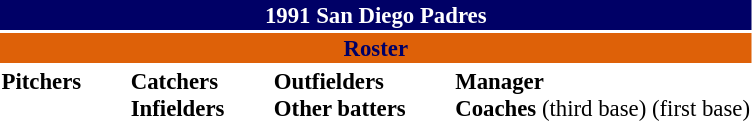<table class="toccolours" style="font-size: 95%;">
<tr>
<th colspan="10" style="background-color: #000066;; color: #FFFFFF; text-align: center;">1991 San Diego Padres</th>
</tr>
<tr>
<td colspan="10" style="background-color: #de6108; color: #000066; text-align: center;"><strong>Roster</strong></td>
</tr>
<tr>
<td valign="top"><strong>Pitchers</strong><br>





















</td>
<td width="25px"></td>
<td valign="top"><strong>Catchers</strong><br>


<strong>Infielders</strong>












</td>
<td width="25px"></td>
<td valign="top"><strong>Outfielders</strong><br>








<strong>Other batters</strong>
</td>
<td width="25px"></td>
<td valign="top"><strong>Manager</strong><br>
<strong>Coaches</strong>
 (third base)
 (first base)


</td>
</tr>
</table>
